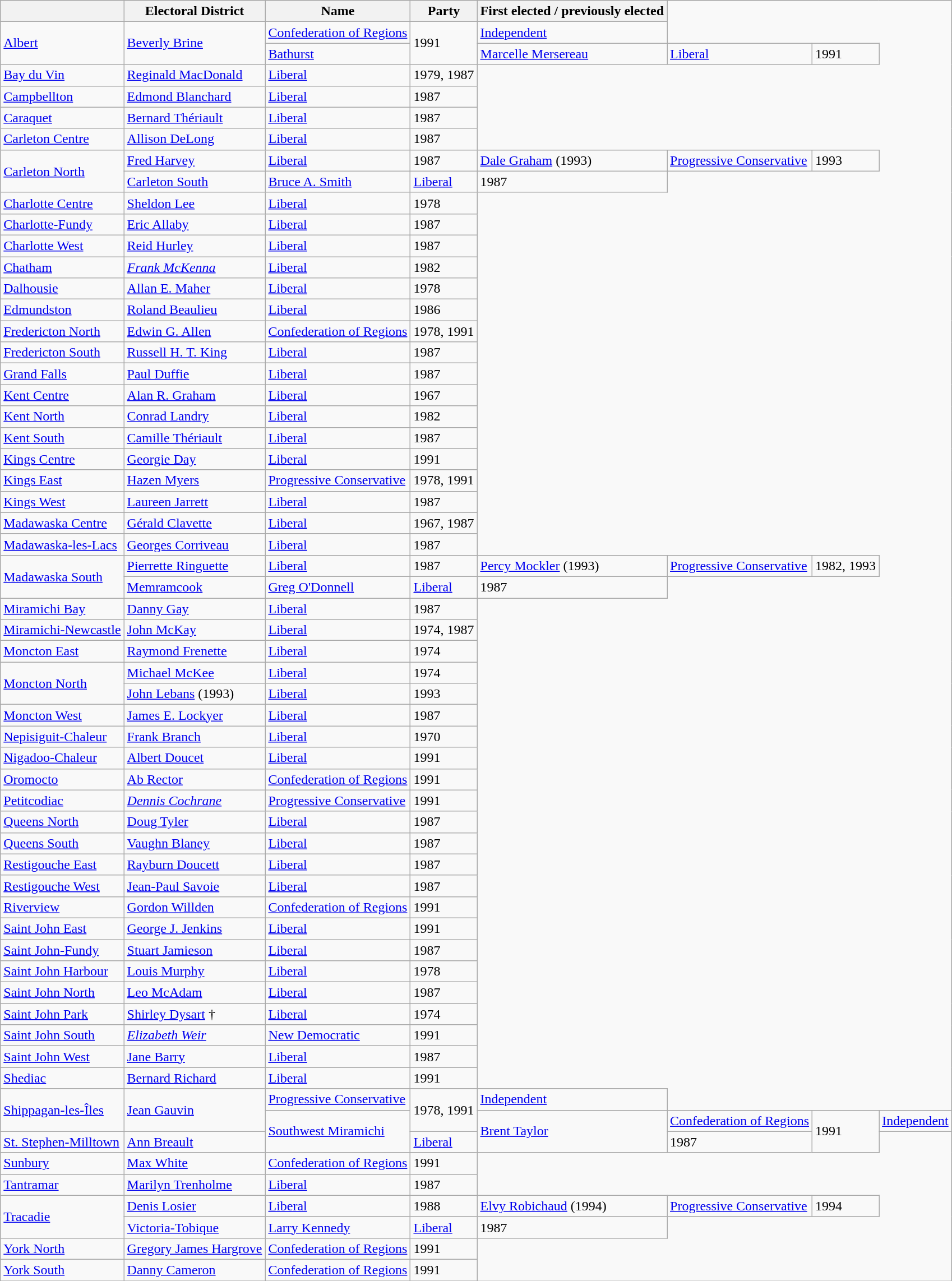<table class="wikitable sortable">
<tr>
<th></th>
<th>Electoral District</th>
<th>Name</th>
<th>Party</th>
<th>First elected / previously elected</th>
</tr>
<tr>
<td rowspan="2"><a href='#'>Albert</a></td>
<td rowspan="2"><a href='#'>Beverly Brine</a></td>
<td><a href='#'>Confederation of Regions</a></td>
<td rowspan="2">1991<br></td>
<td><a href='#'>Independent</a></td>
</tr>
<tr>
<td><a href='#'>Bathurst</a></td>
<td><a href='#'>Marcelle Mersereau</a></td>
<td><a href='#'>Liberal</a></td>
<td>1991</td>
</tr>
<tr>
<td><a href='#'>Bay du Vin</a></td>
<td><a href='#'>Reginald MacDonald</a></td>
<td><a href='#'>Liberal</a></td>
<td>1979, 1987</td>
</tr>
<tr>
<td><a href='#'>Campbellton</a></td>
<td><a href='#'>Edmond Blanchard</a></td>
<td><a href='#'>Liberal</a></td>
<td>1987</td>
</tr>
<tr>
<td><a href='#'>Caraquet</a></td>
<td><a href='#'>Bernard Thériault</a></td>
<td><a href='#'>Liberal</a></td>
<td>1987</td>
</tr>
<tr>
<td><a href='#'>Carleton Centre</a></td>
<td><a href='#'>Allison DeLong</a></td>
<td><a href='#'>Liberal</a></td>
<td>1987</td>
</tr>
<tr>
<td rowspan="2"><a href='#'>Carleton North</a></td>
<td><a href='#'>Fred Harvey</a></td>
<td><a href='#'>Liberal</a></td>
<td>1987<br></td>
<td><a href='#'>Dale Graham</a> (1993)</td>
<td><a href='#'>Progressive Conservative</a></td>
<td>1993</td>
</tr>
<tr>
<td><a href='#'>Carleton South</a></td>
<td><a href='#'>Bruce A. Smith</a></td>
<td><a href='#'>Liberal</a></td>
<td>1987</td>
</tr>
<tr>
<td><a href='#'>Charlotte Centre</a></td>
<td><a href='#'>Sheldon Lee</a></td>
<td><a href='#'>Liberal</a></td>
<td>1978</td>
</tr>
<tr>
<td><a href='#'>Charlotte-Fundy</a></td>
<td><a href='#'>Eric Allaby</a></td>
<td><a href='#'>Liberal</a></td>
<td>1987</td>
</tr>
<tr>
<td><a href='#'>Charlotte West</a></td>
<td><a href='#'>Reid Hurley</a></td>
<td><a href='#'>Liberal</a></td>
<td>1987</td>
</tr>
<tr>
<td><a href='#'>Chatham</a></td>
<td><em><a href='#'>Frank McKenna</a></em></td>
<td><a href='#'>Liberal</a></td>
<td>1982</td>
</tr>
<tr>
<td><a href='#'>Dalhousie</a></td>
<td><a href='#'>Allan E. Maher</a></td>
<td><a href='#'>Liberal</a></td>
<td>1978</td>
</tr>
<tr>
<td><a href='#'>Edmundston</a></td>
<td><a href='#'>Roland Beaulieu</a></td>
<td><a href='#'>Liberal</a></td>
<td>1986</td>
</tr>
<tr>
<td><a href='#'>Fredericton North</a></td>
<td><a href='#'>Edwin G. Allen</a></td>
<td><a href='#'>Confederation of Regions</a></td>
<td>1978, 1991</td>
</tr>
<tr>
<td><a href='#'>Fredericton South</a></td>
<td><a href='#'>Russell H. T. King</a></td>
<td><a href='#'>Liberal</a></td>
<td>1987</td>
</tr>
<tr>
<td><a href='#'>Grand Falls</a></td>
<td><a href='#'>Paul Duffie</a></td>
<td><a href='#'>Liberal</a></td>
<td>1987</td>
</tr>
<tr>
<td><a href='#'>Kent Centre</a></td>
<td><a href='#'>Alan R. Graham</a></td>
<td><a href='#'>Liberal</a></td>
<td>1967</td>
</tr>
<tr>
<td><a href='#'>Kent North</a></td>
<td><a href='#'>Conrad Landry</a></td>
<td><a href='#'>Liberal</a></td>
<td>1982</td>
</tr>
<tr>
<td><a href='#'>Kent South</a></td>
<td><a href='#'>Camille Thériault</a></td>
<td><a href='#'>Liberal</a></td>
<td>1987</td>
</tr>
<tr>
<td><a href='#'>Kings Centre</a></td>
<td><a href='#'>Georgie Day</a></td>
<td><a href='#'>Liberal</a></td>
<td>1991</td>
</tr>
<tr>
<td><a href='#'>Kings East</a></td>
<td><a href='#'>Hazen Myers</a></td>
<td><a href='#'>Progressive Conservative</a></td>
<td>1978, 1991</td>
</tr>
<tr>
<td><a href='#'>Kings West</a></td>
<td><a href='#'>Laureen Jarrett</a></td>
<td><a href='#'>Liberal</a></td>
<td>1987</td>
</tr>
<tr>
<td><a href='#'>Madawaska Centre</a></td>
<td><a href='#'>Gérald Clavette</a></td>
<td><a href='#'>Liberal</a></td>
<td>1967, 1987</td>
</tr>
<tr>
<td><a href='#'>Madawaska-les-Lacs</a></td>
<td><a href='#'>Georges Corriveau</a></td>
<td><a href='#'>Liberal</a></td>
<td>1987</td>
</tr>
<tr>
<td rowspan="2"><a href='#'>Madawaska South</a></td>
<td><a href='#'>Pierrette Ringuette</a></td>
<td><a href='#'>Liberal</a></td>
<td>1987<br></td>
<td><a href='#'>Percy Mockler</a> (1993)</td>
<td><a href='#'>Progressive Conservative</a></td>
<td>1982, 1993</td>
</tr>
<tr>
<td><a href='#'>Memramcook</a></td>
<td><a href='#'>Greg O'Donnell</a></td>
<td><a href='#'>Liberal</a></td>
<td>1987</td>
</tr>
<tr>
<td><a href='#'>Miramichi Bay</a></td>
<td><a href='#'>Danny Gay</a></td>
<td><a href='#'>Liberal</a></td>
<td>1987</td>
</tr>
<tr>
<td><a href='#'>Miramichi-Newcastle</a></td>
<td><a href='#'>John McKay</a></td>
<td><a href='#'>Liberal</a></td>
<td>1974, 1987</td>
</tr>
<tr>
<td><a href='#'>Moncton East</a></td>
<td><a href='#'>Raymond Frenette</a></td>
<td><a href='#'>Liberal</a></td>
<td>1974</td>
</tr>
<tr>
<td rowspan="2"><a href='#'>Moncton North</a></td>
<td><a href='#'>Michael McKee</a></td>
<td><a href='#'>Liberal</a></td>
<td>1974</td>
</tr>
<tr>
<td><a href='#'>John Lebans</a> (1993)</td>
<td><a href='#'>Liberal</a></td>
<td>1993</td>
</tr>
<tr>
<td><a href='#'>Moncton West</a></td>
<td><a href='#'>James E. Lockyer</a></td>
<td><a href='#'>Liberal</a></td>
<td>1987</td>
</tr>
<tr>
<td><a href='#'>Nepisiguit-Chaleur</a></td>
<td><a href='#'>Frank Branch</a></td>
<td><a href='#'>Liberal</a></td>
<td>1970</td>
</tr>
<tr>
<td><a href='#'>Nigadoo-Chaleur</a></td>
<td><a href='#'>Albert Doucet</a></td>
<td><a href='#'>Liberal</a></td>
<td>1991</td>
</tr>
<tr>
<td><a href='#'>Oromocto</a></td>
<td><a href='#'>Ab Rector</a></td>
<td><a href='#'>Confederation of Regions</a></td>
<td>1991</td>
</tr>
<tr>
<td><a href='#'>Petitcodiac</a></td>
<td><em><a href='#'>Dennis Cochrane</a></em></td>
<td><a href='#'>Progressive Conservative</a></td>
<td>1991</td>
</tr>
<tr>
<td><a href='#'>Queens North</a></td>
<td><a href='#'>Doug Tyler</a></td>
<td><a href='#'>Liberal</a></td>
<td>1987</td>
</tr>
<tr>
<td><a href='#'>Queens South</a></td>
<td><a href='#'>Vaughn Blaney</a></td>
<td><a href='#'>Liberal</a></td>
<td>1987</td>
</tr>
<tr>
<td><a href='#'>Restigouche East</a></td>
<td><a href='#'>Rayburn Doucett</a></td>
<td><a href='#'>Liberal</a></td>
<td>1987</td>
</tr>
<tr>
<td><a href='#'>Restigouche West</a></td>
<td><a href='#'>Jean-Paul Savoie</a></td>
<td><a href='#'>Liberal</a></td>
<td>1987</td>
</tr>
<tr>
<td><a href='#'>Riverview</a></td>
<td><a href='#'>Gordon Willden</a></td>
<td><a href='#'>Confederation of Regions</a></td>
<td>1991</td>
</tr>
<tr>
<td><a href='#'>Saint John East</a></td>
<td><a href='#'>George J. Jenkins</a></td>
<td><a href='#'>Liberal</a></td>
<td>1991</td>
</tr>
<tr>
<td><a href='#'>Saint John-Fundy</a></td>
<td><a href='#'>Stuart Jamieson</a></td>
<td><a href='#'>Liberal</a></td>
<td>1987</td>
</tr>
<tr>
<td><a href='#'>Saint John Harbour</a></td>
<td><a href='#'>Louis Murphy</a></td>
<td><a href='#'>Liberal</a></td>
<td>1978</td>
</tr>
<tr>
<td><a href='#'>Saint John North</a></td>
<td><a href='#'>Leo McAdam</a></td>
<td><a href='#'>Liberal</a></td>
<td>1987</td>
</tr>
<tr>
<td><a href='#'>Saint John Park</a></td>
<td><a href='#'>Shirley Dysart</a> †</td>
<td><a href='#'>Liberal</a></td>
<td>1974</td>
</tr>
<tr>
<td><a href='#'>Saint John South</a></td>
<td><em><a href='#'>Elizabeth Weir</a></em></td>
<td><a href='#'>New Democratic</a></td>
<td>1991</td>
</tr>
<tr>
<td><a href='#'>Saint John West</a></td>
<td><a href='#'>Jane Barry</a></td>
<td><a href='#'>Liberal</a></td>
<td>1987</td>
</tr>
<tr>
<td><a href='#'>Shediac</a></td>
<td><a href='#'>Bernard Richard</a></td>
<td><a href='#'>Liberal</a></td>
<td>1991</td>
</tr>
<tr>
<td rowspan="2"><a href='#'>Shippagan-les-Îles</a></td>
<td rowspan="2"><a href='#'>Jean Gauvin</a></td>
<td><a href='#'>Progressive Conservative</a></td>
<td rowspan="2">1978, 1991<br></td>
<td><a href='#'>Independent</a></td>
</tr>
<tr>
<td rowspan="2"><a href='#'>Southwest Miramichi</a></td>
<td rowspan="2"><a href='#'>Brent Taylor</a></td>
<td><a href='#'>Confederation of Regions</a></td>
<td rowspan="2">1991<br></td>
<td><a href='#'>Independent</a></td>
</tr>
<tr>
<td><a href='#'>St. Stephen-Milltown</a></td>
<td><a href='#'>Ann Breault</a></td>
<td><a href='#'>Liberal</a></td>
<td>1987</td>
</tr>
<tr>
<td><a href='#'>Sunbury</a></td>
<td><a href='#'>Max White</a></td>
<td><a href='#'>Confederation of Regions</a></td>
<td>1991</td>
</tr>
<tr>
<td><a href='#'>Tantramar</a></td>
<td><a href='#'>Marilyn Trenholme</a></td>
<td><a href='#'>Liberal</a></td>
<td>1987</td>
</tr>
<tr>
<td rowspan="2"><a href='#'>Tracadie</a></td>
<td><a href='#'>Denis Losier</a></td>
<td><a href='#'>Liberal</a></td>
<td>1988<br></td>
<td><a href='#'>Elvy Robichaud</a> (1994)</td>
<td><a href='#'>Progressive Conservative</a></td>
<td>1994</td>
</tr>
<tr>
<td><a href='#'>Victoria-Tobique</a></td>
<td><a href='#'>Larry Kennedy</a></td>
<td><a href='#'>Liberal</a></td>
<td>1987</td>
</tr>
<tr>
<td><a href='#'>York North</a></td>
<td><a href='#'>Gregory James Hargrove</a></td>
<td><a href='#'>Confederation of Regions</a></td>
<td>1991</td>
</tr>
<tr>
<td><a href='#'>York South</a></td>
<td><a href='#'>Danny Cameron</a></td>
<td><a href='#'>Confederation of Regions</a></td>
<td>1991</td>
</tr>
<tr>
</tr>
</table>
